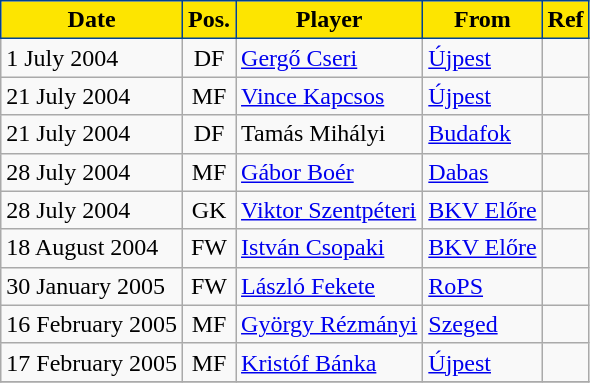<table class="wikitable plainrowheaders sortable">
<tr>
<th style="background-color:#FDE500;color:black;border:1px solid #004292">Date</th>
<th style="background-color:#FDE500;color:black;border:1px solid #004292">Pos.</th>
<th style="background-color:#FDE500;color:black;border:1px solid #004292">Player</th>
<th style="background-color:#FDE500;color:black;border:1px solid #004292">From</th>
<th style="background-color:#FDE500;color:black;border:1px solid #004292">Ref</th>
</tr>
<tr>
<td>1 July 2004</td>
<td style="text-align:center;">DF</td>
<td style="text-align:left;"> <a href='#'>Gergő Cseri</a></td>
<td style="text-align:left;"><a href='#'>Újpest</a></td>
<td></td>
</tr>
<tr>
<td>21 July 2004</td>
<td style="text-align:center;">MF</td>
<td style="text-align:left;"> <a href='#'>Vince Kapcsos</a></td>
<td style="text-align:left;"><a href='#'>Újpest</a></td>
<td></td>
</tr>
<tr>
<td>21 July 2004</td>
<td style="text-align:center;">DF</td>
<td style="text-align:left;"> Tamás Mihályi</td>
<td style="text-align:left;"><a href='#'>Budafok</a></td>
<td></td>
</tr>
<tr>
<td>28 July 2004</td>
<td style="text-align:center;">MF</td>
<td style="text-align:left;"> <a href='#'>Gábor Boér</a></td>
<td style="text-align:left;"><a href='#'>Dabas</a></td>
<td></td>
</tr>
<tr>
<td>28 July 2004</td>
<td style="text-align:center;">GK</td>
<td style="text-align:left;"> <a href='#'>Viktor Szentpéteri</a></td>
<td style="text-align:left;"><a href='#'>BKV Előre</a></td>
<td></td>
</tr>
<tr>
<td>18 August 2004</td>
<td style="text-align:center;">FW</td>
<td style="text-align:left;"> <a href='#'>István Csopaki</a></td>
<td style="text-align:left;"><a href='#'>BKV Előre</a></td>
<td></td>
</tr>
<tr>
<td>30 January 2005</td>
<td style="text-align:center;">FW</td>
<td style="text-align:left;"> <a href='#'>László Fekete</a></td>
<td style="text-align:left;"> <a href='#'>RoPS</a></td>
<td></td>
</tr>
<tr>
<td>16 February 2005</td>
<td style="text-align:center;">MF</td>
<td style="text-align:left;"> <a href='#'>György Rézmányi</a></td>
<td style="text-align:left;"><a href='#'>Szeged</a></td>
<td></td>
</tr>
<tr>
<td>17 February 2005</td>
<td style="text-align:center;">MF</td>
<td style="text-align:left;"> <a href='#'>Kristóf Bánka</a></td>
<td style="text-align:left;"><a href='#'>Újpest</a></td>
<td></td>
</tr>
<tr>
</tr>
</table>
